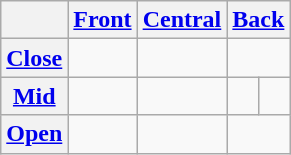<table class="wikitable" style=text-align:center>
<tr>
<th></th>
<th><a href='#'>Front</a></th>
<th><a href='#'>Central</a></th>
<th colspan="2"><a href='#'>Back</a></th>
</tr>
<tr>
<th><a href='#'>Close</a></th>
<td> </td>
<td></td>
<td colspan="2"> </td>
</tr>
<tr>
<th><a href='#'>Mid</a></th>
<td> </td>
<td> </td>
<td></td>
<td> </td>
</tr>
<tr>
<th><a href='#'>Open</a></th>
<td></td>
<td> </td>
<td colspan="2"></td>
</tr>
</table>
